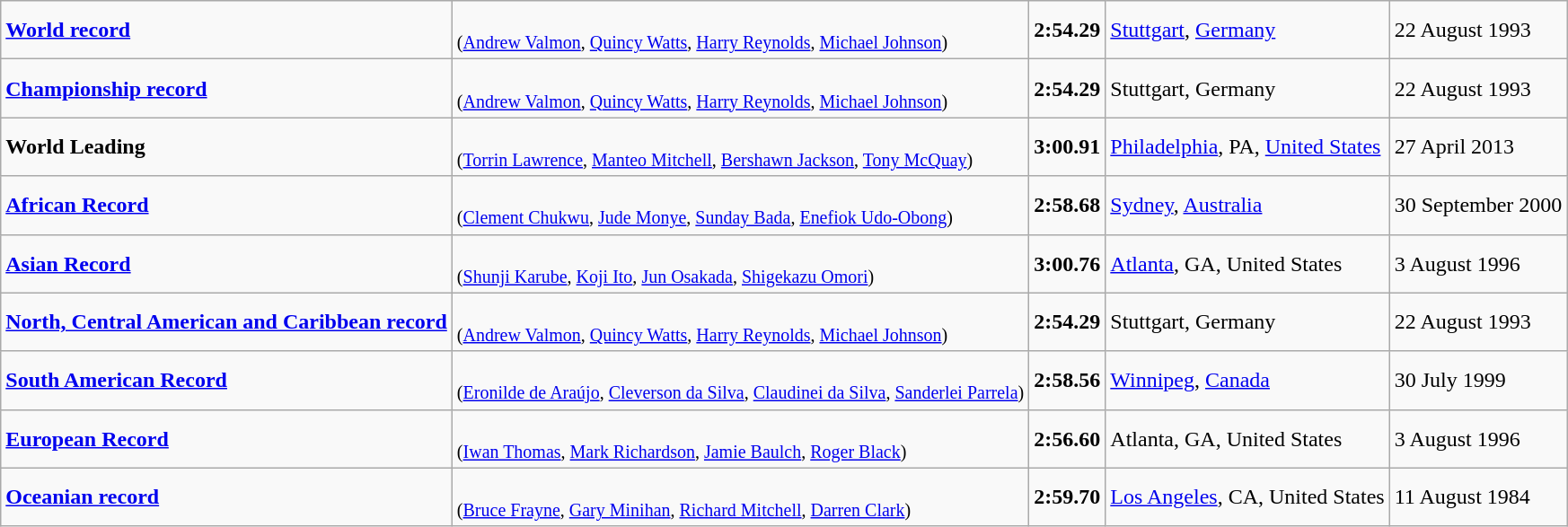<table class="wikitable">
<tr>
<td><strong><a href='#'>World record</a></strong></td>
<td><br><small>(<a href='#'>Andrew Valmon</a>, <a href='#'>Quincy Watts</a>, <a href='#'>Harry Reynolds</a>, <a href='#'>Michael Johnson</a>)</small></td>
<td><strong>2:54.29</strong></td>
<td> <a href='#'>Stuttgart</a>, <a href='#'>Germany</a></td>
<td>22 August 1993</td>
</tr>
<tr>
<td><strong><a href='#'>Championship record</a></strong></td>
<td><br><small>(<a href='#'>Andrew Valmon</a>, <a href='#'>Quincy Watts</a>, <a href='#'>Harry Reynolds</a>, <a href='#'>Michael Johnson</a>)</small></td>
<td><strong>2:54.29</strong></td>
<td> Stuttgart, Germany</td>
<td>22 August 1993</td>
</tr>
<tr>
<td><strong>World Leading</strong></td>
<td> <br><small>(<a href='#'>Torrin Lawrence</a>, <a href='#'>Manteo Mitchell</a>, <a href='#'>Bershawn Jackson</a>, <a href='#'>Tony McQuay</a>)</small></td>
<td><strong>3:00.91</strong></td>
<td> <a href='#'>Philadelphia</a>, PA, <a href='#'>United States</a></td>
<td>27 April 2013</td>
</tr>
<tr>
<td><strong><a href='#'>African Record</a></strong></td>
<td><br><small>(<a href='#'>Clement Chukwu</a>, <a href='#'>Jude Monye</a>, <a href='#'>Sunday Bada</a>, <a href='#'>Enefiok Udo-Obong</a>)</small></td>
<td><strong>2:58.68</strong></td>
<td> <a href='#'>Sydney</a>, <a href='#'>Australia</a></td>
<td>30 September 2000</td>
</tr>
<tr>
<td><strong><a href='#'>Asian Record</a></strong></td>
<td><br><small>(<a href='#'>Shunji Karube</a>, <a href='#'>Koji Ito</a>, <a href='#'>Jun Osakada</a>, <a href='#'>Shigekazu Omori</a>)</small></td>
<td><strong>3:00.76</strong></td>
<td> <a href='#'>Atlanta</a>, GA, United States</td>
<td>3 August 1996</td>
</tr>
<tr>
<td><strong><a href='#'>North, Central American and Caribbean record</a></strong></td>
<td><br><small>(<a href='#'>Andrew Valmon</a>, <a href='#'>Quincy Watts</a>, <a href='#'>Harry Reynolds</a>, <a href='#'>Michael Johnson</a>)</small></td>
<td><strong>2:54.29</strong></td>
<td> Stuttgart, Germany</td>
<td>22 August 1993</td>
</tr>
<tr>
<td><strong><a href='#'>South American Record</a></strong></td>
<td><br><small>(<a href='#'>Eronilde de Araújo</a>, <a href='#'>Cleverson da Silva</a>, <a href='#'>Claudinei da Silva</a>, <a href='#'>Sanderlei Parrela</a>)</small></td>
<td><strong>2:58.56</strong></td>
<td> <a href='#'>Winnipeg</a>, <a href='#'>Canada</a></td>
<td>30 July 1999</td>
</tr>
<tr>
<td><strong><a href='#'>European Record</a></strong></td>
<td><br><small>(<a href='#'>Iwan Thomas</a>, <a href='#'>Mark Richardson</a>, <a href='#'>Jamie Baulch</a>, <a href='#'>Roger Black</a>)</small></td>
<td><strong>2:56.60</strong></td>
<td> Atlanta, GA, United States</td>
<td>3 August 1996</td>
</tr>
<tr>
<td><strong><a href='#'>Oceanian record</a></strong></td>
<td><br><small>(<a href='#'>Bruce Frayne</a>, <a href='#'>Gary Minihan</a>, <a href='#'>Richard Mitchell</a>, <a href='#'>Darren Clark</a>)</small></td>
<td><strong>2:59.70</strong></td>
<td> <a href='#'>Los Angeles</a>, CA, United States</td>
<td>11 August 1984</td>
</tr>
</table>
